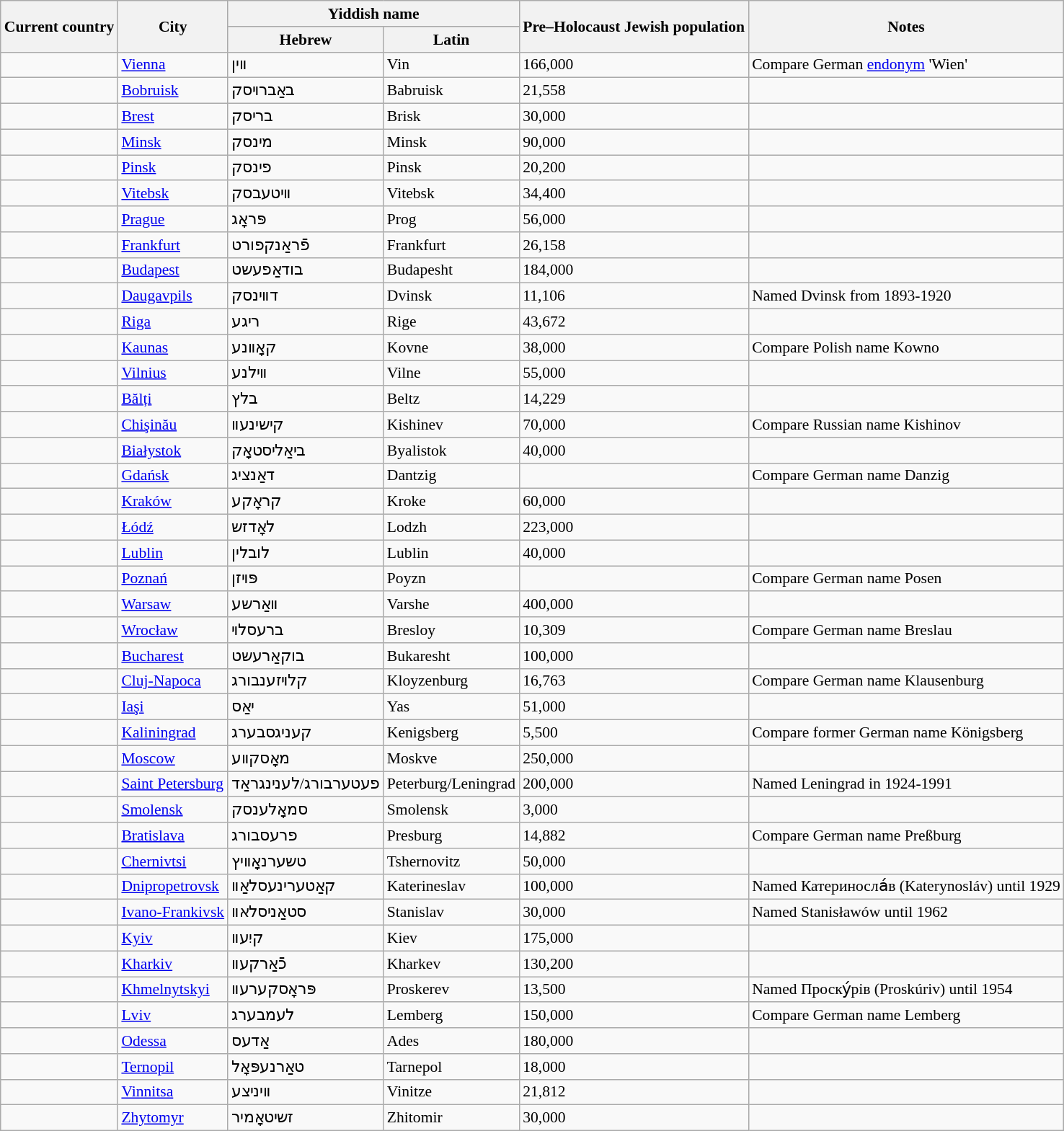<table class="wikitable sortable" style="font-size:90%;">
<tr>
<th rowspan="2">Current country</th>
<th rowspan="2">City</th>
<th colspan="2">Yiddish name</th>
<th rowspan="2">Pre–Holocaust Jewish population</th>
<th rowspan="2">Notes</th>
</tr>
<tr>
<th>Hebrew</th>
<th>Latin</th>
</tr>
<tr>
<td></td>
<td><a href='#'>Vienna</a></td>
<td>װין</td>
<td>Vin</td>
<td>166,000</td>
<td>Compare German <a href='#'>endonym</a> 'Wien'</td>
</tr>
<tr>
<td></td>
<td><a href='#'>Bobruisk</a></td>
<td>באַברױסק</td>
<td>Babruisk</td>
<td>21,558</td>
<td></td>
</tr>
<tr>
<td></td>
<td><a href='#'>Brest</a></td>
<td>בריסק</td>
<td>Brisk</td>
<td>30,000</td>
<td></td>
</tr>
<tr>
<td></td>
<td><a href='#'>Minsk</a></td>
<td>מינסק</td>
<td>Minsk</td>
<td>90,000</td>
<td></td>
</tr>
<tr>
<td></td>
<td><a href='#'>Pinsk</a></td>
<td>פינסק</td>
<td>Pinsk</td>
<td>20,200</td>
<td></td>
</tr>
<tr>
<td></td>
<td><a href='#'>Vitebsk</a></td>
<td>װיטעבסק</td>
<td>Vitebsk</td>
<td>34,400</td>
<td></td>
</tr>
<tr>
<td></td>
<td><a href='#'>Prague</a></td>
<td>פּראָג</td>
<td>Prog</td>
<td>56,000</td>
<td></td>
</tr>
<tr>
<td></td>
<td><a href='#'>Frankfurt</a></td>
<td>פֿראַנקפורט</td>
<td>Frankfurt</td>
<td>26,158</td>
<td></td>
</tr>
<tr>
<td></td>
<td><a href='#'>Budapest</a></td>
<td>בודאַפעשט</td>
<td>Budapesht</td>
<td>184,000</td>
<td></td>
</tr>
<tr>
<td></td>
<td><a href='#'>Daugavpils</a></td>
<td>דװינסק</td>
<td>Dvinsk</td>
<td>11,106</td>
<td>Named Dvinsk from 1893-1920</td>
</tr>
<tr>
<td></td>
<td><a href='#'>Riga</a></td>
<td>ריגע</td>
<td>Rige</td>
<td>43,672</td>
<td></td>
</tr>
<tr>
<td></td>
<td><a href='#'>Kaunas</a></td>
<td>קאָװנע</td>
<td>Kovne</td>
<td>38,000</td>
<td>Compare Polish name Kowno</td>
</tr>
<tr>
<td></td>
<td><a href='#'>Vilnius</a></td>
<td>װילנע</td>
<td>Vilne</td>
<td>55,000</td>
<td></td>
</tr>
<tr>
<td></td>
<td><a href='#'>Bălți</a></td>
<td>‏בלץ</td>
<td>Beltz</td>
<td>14,229</td>
<td></td>
</tr>
<tr>
<td></td>
<td><a href='#'>Chişinău</a></td>
<td>קישינעװ</td>
<td>Kishinev</td>
<td>70,000</td>
<td>Compare Russian name Kishinov</td>
</tr>
<tr>
<td></td>
<td><a href='#'>Białystok</a></td>
<td>ביאַליסטאָק</td>
<td>Byalistok</td>
<td>40,000</td>
<td></td>
</tr>
<tr>
<td></td>
<td><a href='#'>Gdańsk</a></td>
<td>דאַנציג</td>
<td>Dantzig</td>
<td></td>
<td>Compare German name Danzig</td>
</tr>
<tr>
<td></td>
<td><a href='#'>Kraków</a></td>
<td>קראָקע</td>
<td>Kroke</td>
<td>60,000</td>
<td></td>
</tr>
<tr>
<td></td>
<td><a href='#'>Łódź</a></td>
<td>לאָדזש</td>
<td>Lodzh</td>
<td>223,000</td>
<td></td>
</tr>
<tr>
<td></td>
<td><a href='#'>Lublin</a></td>
<td>לובלין</td>
<td>Lublin</td>
<td>40,000</td>
<td></td>
</tr>
<tr>
<td></td>
<td><a href='#'>Poznań</a></td>
<td>פּױזן</td>
<td>Poyzn</td>
<td></td>
<td>Compare German name Posen</td>
</tr>
<tr>
<td></td>
<td><a href='#'>Warsaw</a></td>
<td>װאַרשע</td>
<td>Varshe</td>
<td>400,000</td>
<td></td>
</tr>
<tr>
<td></td>
<td><a href='#'>Wrocław</a></td>
<td>ברעסלױ</td>
<td>Bresloy</td>
<td>10,309</td>
<td>Compare German name Breslau</td>
</tr>
<tr>
<td></td>
<td><a href='#'>Bucharest</a></td>
<td>בוקאַרעשט</td>
<td>Bukaresht</td>
<td>100,000</td>
<td></td>
</tr>
<tr>
<td></td>
<td><a href='#'>Cluj-Napoca</a></td>
<td>קלױזענבורג</td>
<td>Kloyzenburg</td>
<td>16,763</td>
<td>Compare German name Klausenburg</td>
</tr>
<tr>
<td></td>
<td><a href='#'>Iaşi</a></td>
<td>יאַס</td>
<td>Yas</td>
<td>51,000</td>
<td></td>
</tr>
<tr>
<td></td>
<td><a href='#'>Kaliningrad</a></td>
<td>קעניגסבערג</td>
<td>Kenigsberg</td>
<td>5,500</td>
<td>Compare former German name Königsberg</td>
</tr>
<tr>
<td></td>
<td><a href='#'>Moscow</a></td>
<td>מאָסקװע</td>
<td>Moskve</td>
<td>250,000</td>
<td></td>
</tr>
<tr>
<td></td>
<td><a href='#'>Saint Petersburg</a></td>
<td>פעטערבורג/לענינגראַד</td>
<td>Peterburg/Leningrad</td>
<td>200,000</td>
<td>Named Leningrad in 1924-1991</td>
</tr>
<tr>
<td></td>
<td><a href='#'>Smolensk</a></td>
<td>סמאָלענסק</td>
<td>Smolensk</td>
<td>3,000</td>
<td></td>
</tr>
<tr>
<td></td>
<td><a href='#'>Bratislava</a></td>
<td>פרעסבורג</td>
<td>Presburg</td>
<td>14,882</td>
<td>Compare German name Preßburg</td>
</tr>
<tr>
<td></td>
<td><a href='#'>Chernivtsi</a></td>
<td>טשערנאָװיץ</td>
<td>Tshernovitz</td>
<td>50,000</td>
<td></td>
</tr>
<tr>
<td></td>
<td><a href='#'>Dnipropetrovsk</a></td>
<td>קאַטערינעסלאַװ</td>
<td>Katerineslav</td>
<td>100,000</td>
<td>Named Катериносла́в (Katerynosláv) until 1929</td>
</tr>
<tr>
<td></td>
<td><a href='#'>Ivano-Frankivsk</a></td>
<td>סטאַניסלאװ</td>
<td>Stanislav</td>
<td>30,000</td>
<td>Named Stanisławów until 1962</td>
</tr>
<tr>
<td></td>
<td><a href='#'>Kyiv</a></td>
<td>קיִעװ</td>
<td>Kiev</td>
<td>175,000</td>
<td></td>
</tr>
<tr>
<td></td>
<td><a href='#'>Kharkiv</a></td>
<td>כ‏ֿאַרקעװ</td>
<td>Kharkev</td>
<td>130,200</td>
<td></td>
</tr>
<tr>
<td></td>
<td><a href='#'>Khmelnytskyi</a></td>
<td>פּראָסקערעװ</td>
<td>Proskerev</td>
<td>13,500</td>
<td>Named Проску́рів (Proskúriv) until 1954</td>
</tr>
<tr>
<td></td>
<td><a href='#'>Lviv</a></td>
<td>לעמבערג</td>
<td>Lemberg</td>
<td>150,000</td>
<td>Compare German name Lemberg</td>
</tr>
<tr>
<td></td>
<td><a href='#'>Odessa</a></td>
<td>אַדעס</td>
<td>Ades</td>
<td>180,000</td>
<td></td>
</tr>
<tr>
<td></td>
<td><a href='#'>Ternopil</a></td>
<td>טאַרנעפּאָל</td>
<td>Tarnepol</td>
<td>18,000</td>
<td></td>
</tr>
<tr>
<td></td>
<td><a href='#'>Vinnitsa</a></td>
<td>װיניצע</td>
<td>Vinitze</td>
<td>21,812</td>
<td></td>
</tr>
<tr>
<td></td>
<td><a href='#'>Zhytomyr</a></td>
<td>זשיטאָמיר</td>
<td>Zhitomir</td>
<td>30,000</td>
<td></td>
</tr>
</table>
